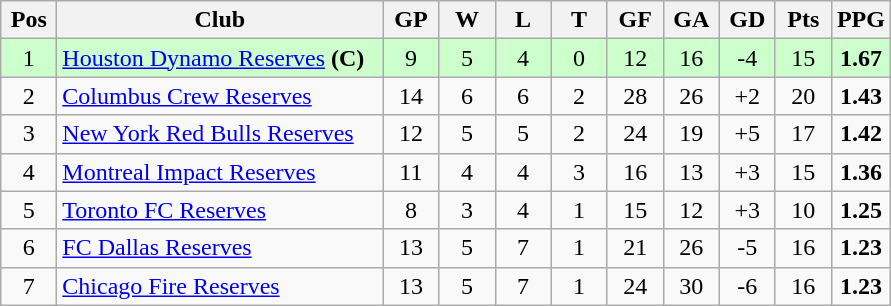<table class="wikitable" style="text-align:center">
<tr>
<th width=30>Pos</th>
<th width=210>Club</th>
<th width=30>GP</th>
<th width=30>W</th>
<th width=30>L</th>
<th width=30>T</th>
<th width=30>GF</th>
<th width=30>GA</th>
<th width=30>GD</th>
<th width=30>Pts</th>
<th width=30>PPG</th>
</tr>
<tr style="background-color:#ccffcc;">
<td>1</td>
<td style="text-align:left;"><a href='#'>Houston Dynamo Reserves</a> <strong>(C)</strong></td>
<td>9</td>
<td>5</td>
<td>4</td>
<td>0</td>
<td>12</td>
<td>16</td>
<td>-4</td>
<td>15</td>
<td><strong>1.67</strong></td>
</tr>
<tr>
<td>2</td>
<td style="text-align:left;"><a href='#'>Columbus Crew Reserves</a></td>
<td>14</td>
<td>6</td>
<td>6</td>
<td>2</td>
<td>28</td>
<td>26</td>
<td>+2</td>
<td>20</td>
<td><strong>1.43</strong></td>
</tr>
<tr>
<td>3</td>
<td style="text-align:left;"><a href='#'>New York Red Bulls Reserves</a></td>
<td>12</td>
<td>5</td>
<td>5</td>
<td>2</td>
<td>24</td>
<td>19</td>
<td>+5</td>
<td>17</td>
<td><strong>1.42</strong></td>
</tr>
<tr>
<td>4</td>
<td style="text-align:left;"><a href='#'>Montreal Impact Reserves</a></td>
<td>11</td>
<td>4</td>
<td>4</td>
<td>3</td>
<td>16</td>
<td>13</td>
<td>+3</td>
<td>15</td>
<td><strong>1.36</strong></td>
</tr>
<tr>
<td>5</td>
<td style="text-align:left;"><a href='#'>Toronto FC Reserves</a></td>
<td>8</td>
<td>3</td>
<td>4</td>
<td>1</td>
<td>15</td>
<td>12</td>
<td>+3</td>
<td>10</td>
<td><strong>1.25</strong></td>
</tr>
<tr>
<td>6</td>
<td style="text-align:left;"><a href='#'>FC Dallas Reserves</a></td>
<td>13</td>
<td>5</td>
<td>7</td>
<td>1</td>
<td>21</td>
<td>26</td>
<td>-5</td>
<td>16</td>
<td><strong>1.23</strong></td>
</tr>
<tr>
<td>7</td>
<td style="text-align:left;"><a href='#'>Chicago Fire Reserves</a></td>
<td>13</td>
<td>5</td>
<td>7</td>
<td>1</td>
<td>24</td>
<td>30</td>
<td>-6</td>
<td>16</td>
<td><strong>1.23</strong></td>
</tr>
</table>
